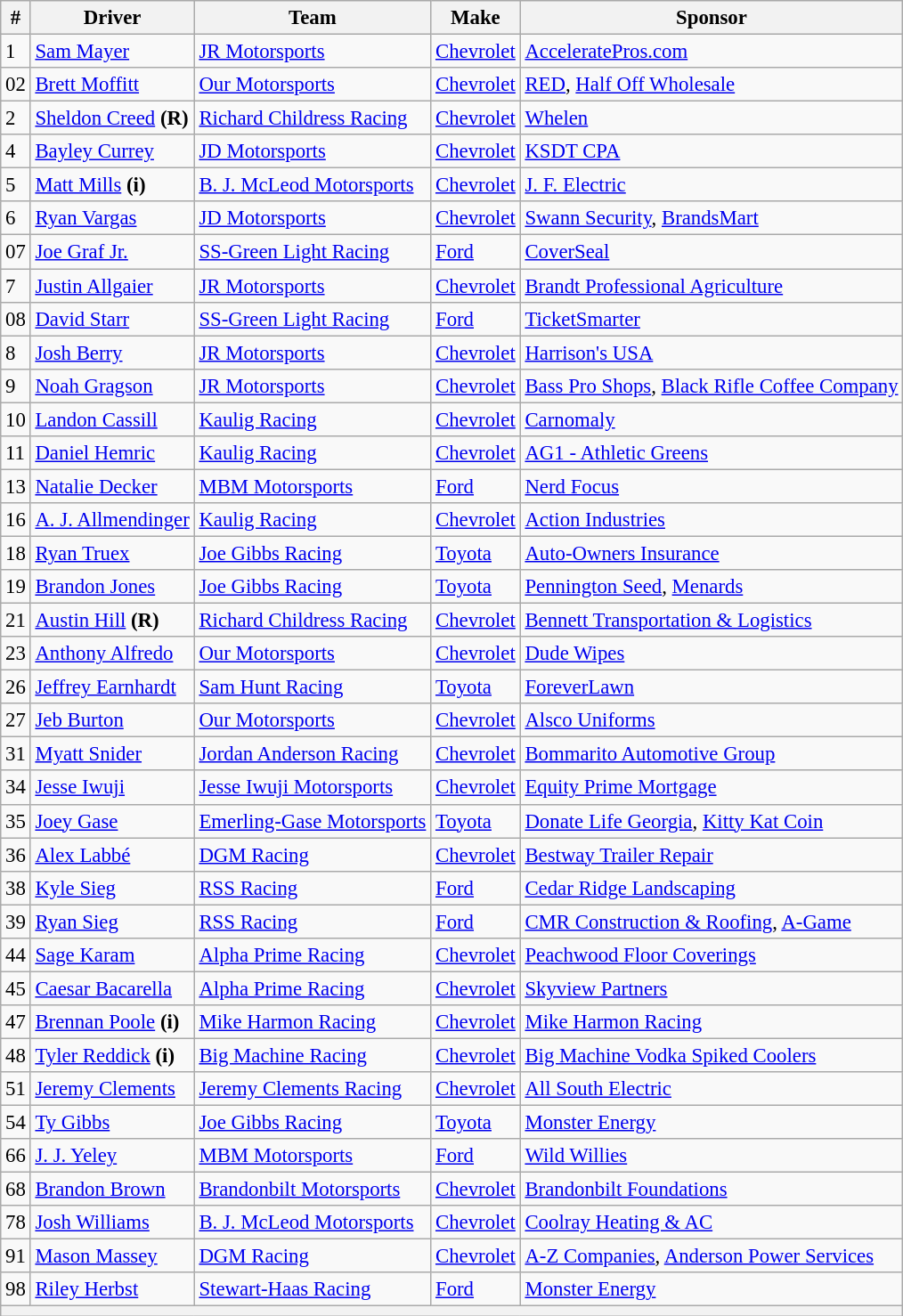<table class="wikitable" style="font-size: 95%;">
<tr>
<th>#</th>
<th>Driver</th>
<th>Team</th>
<th>Make</th>
<th>Sponsor</th>
</tr>
<tr>
<td>1</td>
<td><a href='#'>Sam Mayer</a></td>
<td><a href='#'>JR Motorsports</a></td>
<td><a href='#'>Chevrolet</a></td>
<td><a href='#'>AcceleratePros.com</a></td>
</tr>
<tr>
<td>02</td>
<td><a href='#'>Brett Moffitt</a></td>
<td><a href='#'>Our Motorsports</a></td>
<td><a href='#'>Chevrolet</a></td>
<td><a href='#'>RED</a>, <a href='#'>Half Off Wholesale</a></td>
</tr>
<tr>
<td>2</td>
<td><a href='#'>Sheldon Creed</a> <strong>(R)</strong></td>
<td><a href='#'>Richard Childress Racing</a></td>
<td><a href='#'>Chevrolet</a></td>
<td><a href='#'>Whelen</a></td>
</tr>
<tr>
<td>4</td>
<td><a href='#'>Bayley Currey</a></td>
<td><a href='#'>JD Motorsports</a></td>
<td><a href='#'>Chevrolet</a></td>
<td><a href='#'>KSDT CPA</a></td>
</tr>
<tr>
<td>5</td>
<td><a href='#'>Matt Mills</a> <strong>(i)</strong></td>
<td><a href='#'>B. J. McLeod Motorsports</a></td>
<td><a href='#'>Chevrolet</a></td>
<td><a href='#'>J. F. Electric</a></td>
</tr>
<tr>
<td>6</td>
<td><a href='#'>Ryan Vargas</a></td>
<td><a href='#'>JD Motorsports</a></td>
<td><a href='#'>Chevrolet</a></td>
<td><a href='#'>Swann Security</a>, <a href='#'>BrandsMart</a></td>
</tr>
<tr>
<td>07</td>
<td><a href='#'>Joe Graf Jr.</a></td>
<td><a href='#'>SS-Green Light Racing</a></td>
<td><a href='#'>Ford</a></td>
<td><a href='#'>CoverSeal</a></td>
</tr>
<tr>
<td>7</td>
<td><a href='#'>Justin Allgaier</a></td>
<td><a href='#'>JR Motorsports</a></td>
<td><a href='#'>Chevrolet</a></td>
<td><a href='#'>Brandt Professional Agriculture</a></td>
</tr>
<tr>
<td>08</td>
<td><a href='#'>David Starr</a></td>
<td><a href='#'>SS-Green Light Racing</a></td>
<td><a href='#'>Ford</a></td>
<td><a href='#'>TicketSmarter</a></td>
</tr>
<tr>
<td>8</td>
<td><a href='#'>Josh Berry</a></td>
<td><a href='#'>JR Motorsports</a></td>
<td><a href='#'>Chevrolet</a></td>
<td><a href='#'>Harrison's USA</a></td>
</tr>
<tr>
<td>9</td>
<td><a href='#'>Noah Gragson</a></td>
<td><a href='#'>JR Motorsports</a></td>
<td><a href='#'>Chevrolet</a></td>
<td nowrap><a href='#'>Bass Pro Shops</a>, <a href='#'>Black Rifle Coffee Company</a></td>
</tr>
<tr>
<td>10</td>
<td><a href='#'>Landon Cassill</a></td>
<td><a href='#'>Kaulig Racing</a></td>
<td><a href='#'>Chevrolet</a></td>
<td><a href='#'>Carnomaly</a></td>
</tr>
<tr>
<td>11</td>
<td><a href='#'>Daniel Hemric</a></td>
<td><a href='#'>Kaulig Racing</a></td>
<td><a href='#'>Chevrolet</a></td>
<td><a href='#'>AG1 - Athletic Greens</a></td>
</tr>
<tr>
<td>13</td>
<td><a href='#'>Natalie Decker</a></td>
<td><a href='#'>MBM Motorsports</a></td>
<td><a href='#'>Ford</a></td>
<td><a href='#'>Nerd Focus</a></td>
</tr>
<tr>
<td>16</td>
<td nowrap><a href='#'>A. J. Allmendinger</a></td>
<td><a href='#'>Kaulig Racing</a></td>
<td><a href='#'>Chevrolet</a></td>
<td><a href='#'>Action Industries</a></td>
</tr>
<tr>
<td>18</td>
<td><a href='#'>Ryan Truex</a></td>
<td><a href='#'>Joe Gibbs Racing</a></td>
<td><a href='#'>Toyota</a></td>
<td><a href='#'>Auto-Owners Insurance</a></td>
</tr>
<tr>
<td>19</td>
<td><a href='#'>Brandon Jones</a></td>
<td><a href='#'>Joe Gibbs Racing</a></td>
<td><a href='#'>Toyota</a></td>
<td><a href='#'>Pennington Seed</a>, <a href='#'>Menards</a></td>
</tr>
<tr>
<td>21</td>
<td><a href='#'>Austin Hill</a> <strong>(R)</strong></td>
<td><a href='#'>Richard Childress Racing</a></td>
<td><a href='#'>Chevrolet</a></td>
<td><a href='#'>Bennett Transportation & Logistics</a></td>
</tr>
<tr>
<td>23</td>
<td><a href='#'>Anthony Alfredo</a></td>
<td><a href='#'>Our Motorsports</a></td>
<td><a href='#'>Chevrolet</a></td>
<td><a href='#'>Dude Wipes</a></td>
</tr>
<tr>
<td>26</td>
<td><a href='#'>Jeffrey Earnhardt</a></td>
<td><a href='#'>Sam Hunt Racing</a></td>
<td><a href='#'>Toyota</a></td>
<td><a href='#'>ForeverLawn</a></td>
</tr>
<tr>
<td>27</td>
<td><a href='#'>Jeb Burton</a></td>
<td><a href='#'>Our Motorsports</a></td>
<td><a href='#'>Chevrolet</a></td>
<td><a href='#'>Alsco Uniforms</a></td>
</tr>
<tr>
<td>31</td>
<td><a href='#'>Myatt Snider</a></td>
<td><a href='#'>Jordan Anderson Racing</a></td>
<td><a href='#'>Chevrolet</a></td>
<td><a href='#'>Bommarito Automotive Group</a></td>
</tr>
<tr>
<td>34</td>
<td><a href='#'>Jesse Iwuji</a></td>
<td><a href='#'>Jesse Iwuji Motorsports</a></td>
<td><a href='#'>Chevrolet</a></td>
<td><a href='#'>Equity Prime Mortgage</a></td>
</tr>
<tr>
<td>35</td>
<td><a href='#'>Joey Gase</a></td>
<td nowrap><a href='#'>Emerling-Gase Motorsports</a></td>
<td><a href='#'>Toyota</a></td>
<td><a href='#'>Donate Life Georgia</a>, <a href='#'>Kitty Kat Coin</a></td>
</tr>
<tr>
<td>36</td>
<td><a href='#'>Alex Labbé</a></td>
<td><a href='#'>DGM Racing</a></td>
<td><a href='#'>Chevrolet</a></td>
<td><a href='#'>Bestway Trailer Repair</a></td>
</tr>
<tr>
<td>38</td>
<td><a href='#'>Kyle Sieg</a></td>
<td><a href='#'>RSS Racing</a></td>
<td><a href='#'>Ford</a></td>
<td><a href='#'>Cedar Ridge Landscaping</a></td>
</tr>
<tr>
<td>39</td>
<td><a href='#'>Ryan Sieg</a></td>
<td><a href='#'>RSS Racing</a></td>
<td><a href='#'>Ford</a></td>
<td><a href='#'>CMR Construction & Roofing</a>, <a href='#'>A-Game</a></td>
</tr>
<tr>
<td>44</td>
<td><a href='#'>Sage Karam</a></td>
<td><a href='#'>Alpha Prime Racing</a></td>
<td><a href='#'>Chevrolet</a></td>
<td><a href='#'>Peachwood Floor Coverings</a></td>
</tr>
<tr>
<td>45</td>
<td><a href='#'>Caesar Bacarella</a></td>
<td><a href='#'>Alpha Prime Racing</a></td>
<td><a href='#'>Chevrolet</a></td>
<td><a href='#'>Skyview Partners</a></td>
</tr>
<tr>
<td>47</td>
<td><a href='#'>Brennan Poole</a> <strong>(i)</strong></td>
<td><a href='#'>Mike Harmon Racing</a></td>
<td><a href='#'>Chevrolet</a></td>
<td><a href='#'>Mike Harmon Racing</a></td>
</tr>
<tr>
<td>48</td>
<td><a href='#'>Tyler Reddick</a> <strong>(i)</strong></td>
<td><a href='#'>Big Machine Racing</a></td>
<td><a href='#'>Chevrolet</a></td>
<td><a href='#'>Big Machine Vodka Spiked Coolers</a></td>
</tr>
<tr>
<td>51</td>
<td><a href='#'>Jeremy Clements</a></td>
<td><a href='#'>Jeremy Clements Racing</a></td>
<td><a href='#'>Chevrolet</a></td>
<td><a href='#'>All South Electric</a></td>
</tr>
<tr>
<td>54</td>
<td><a href='#'>Ty Gibbs</a></td>
<td><a href='#'>Joe Gibbs Racing</a></td>
<td><a href='#'>Toyota</a></td>
<td><a href='#'>Monster Energy</a></td>
</tr>
<tr>
<td>66</td>
<td><a href='#'>J. J. Yeley</a></td>
<td><a href='#'>MBM Motorsports</a></td>
<td><a href='#'>Ford</a></td>
<td><a href='#'>Wild Willies</a></td>
</tr>
<tr>
<td>68</td>
<td><a href='#'>Brandon Brown</a></td>
<td><a href='#'>Brandonbilt Motorsports</a></td>
<td><a href='#'>Chevrolet</a></td>
<td><a href='#'>Brandonbilt Foundations</a></td>
</tr>
<tr>
<td>78</td>
<td><a href='#'>Josh Williams</a></td>
<td><a href='#'>B. J. McLeod Motorsports</a></td>
<td><a href='#'>Chevrolet</a></td>
<td><a href='#'>Coolray Heating & AC</a></td>
</tr>
<tr>
<td>91</td>
<td><a href='#'>Mason Massey</a></td>
<td><a href='#'>DGM Racing</a></td>
<td><a href='#'>Chevrolet</a></td>
<td><a href='#'>A-Z Companies</a>, <a href='#'>Anderson Power Services</a></td>
</tr>
<tr>
<td>98</td>
<td><a href='#'>Riley Herbst</a></td>
<td><a href='#'>Stewart-Haas Racing</a></td>
<td><a href='#'>Ford</a></td>
<td><a href='#'>Monster Energy</a></td>
</tr>
<tr>
<th colspan="5"></th>
</tr>
</table>
